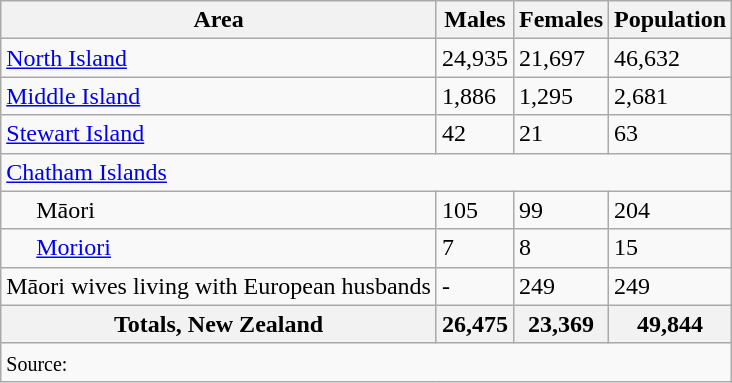<table class="wikitable" style="text-align:left">
<tr>
<th>Area</th>
<th>Males</th>
<th>Females</th>
<th>Population</th>
</tr>
<tr>
<td><a href='#'>North Island</a></td>
<td>24,935</td>
<td>21,697</td>
<td>46,632</td>
</tr>
<tr>
<td><a href='#'>Middle Island</a></td>
<td>1,886</td>
<td>1,295</td>
<td>2,681</td>
</tr>
<tr>
<td><a href='#'>Stewart Island</a></td>
<td>42</td>
<td>21</td>
<td>63</td>
</tr>
<tr>
<td colspan="6" style="text-align:left;"><a href='#'>Chatham Islands</a></td>
</tr>
<tr>
<td align=left>     Māori</td>
<td>105</td>
<td>99</td>
<td>204</td>
</tr>
<tr>
<td align=left>     <a href='#'>Moriori</a></td>
<td>7</td>
<td>8</td>
<td>15</td>
</tr>
<tr>
<td align=left>Māori wives living with European husbands</td>
<td>-</td>
<td>249</td>
<td>249</td>
</tr>
<tr>
<th>Totals, New Zealand</th>
<th>26,475</th>
<th>23,369</th>
<th>49,844</th>
</tr>
<tr>
<td colspan="5" style="text-align:left;"><small>Source:</small></td>
</tr>
</table>
